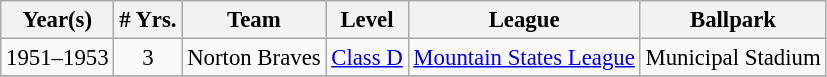<table class="wikitable" style="text-align:center; font-size: 95%;">
<tr>
<th>Year(s)</th>
<th># Yrs.</th>
<th>Team</th>
<th>Level</th>
<th>League</th>
<th>Ballpark</th>
</tr>
<tr>
<td>1951–1953</td>
<td>3</td>
<td>Norton Braves</td>
<td><a href='#'>Class D</a></td>
<td><a href='#'>Mountain States League</a></td>
<td>Municipal Stadium</td>
</tr>
<tr>
</tr>
</table>
